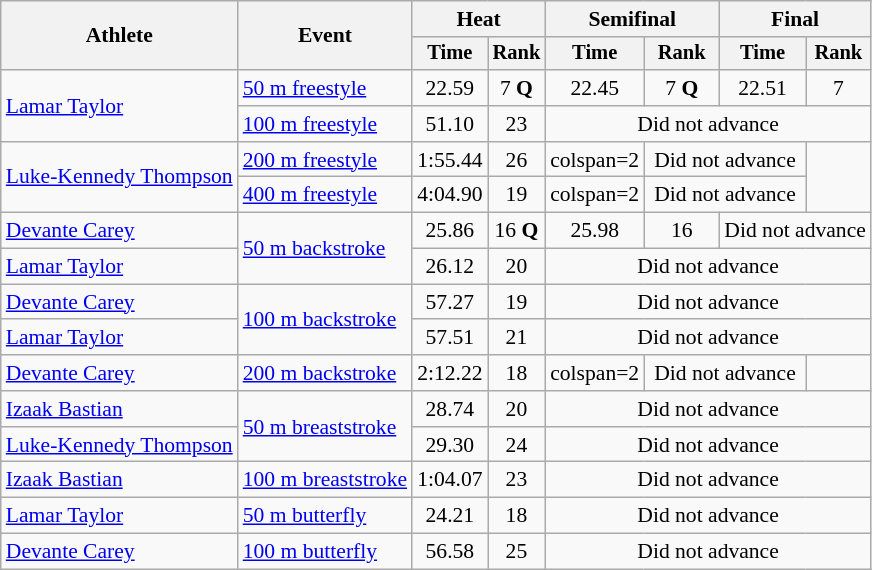<table class=wikitable style=font-size:90%>
<tr>
<th rowspan=2>Athlete</th>
<th rowspan=2>Event</th>
<th colspan=2>Heat</th>
<th colspan=2>Semifinal</th>
<th colspan=2>Final</th>
</tr>
<tr style=font-size:95%>
<th>Time</th>
<th>Rank</th>
<th>Time</th>
<th>Rank</th>
<th>Time</th>
<th>Rank</th>
</tr>
<tr align=center>
<td align=left rowspan=2><a href='#'>Lamar Taylor</a></td>
<td align=left rowspan=1><a href='#'>50 m freestyle</a></td>
<td>22.59</td>
<td>7 <strong>Q</strong></td>
<td>22.45</td>
<td>7 <strong>Q</strong></td>
<td>22.51</td>
<td>7</td>
</tr>
<tr align=center>
<td align=left rowspan=1><a href='#'>100 m freestyle</a></td>
<td>51.10</td>
<td>23</td>
<td colspan=4>Did not advance</td>
</tr>
<tr align=center>
<td align=left rowspan=2><a href='#'>Luke-Kennedy Thompson</a></td>
<td align=left><a href='#'>200 m freestyle</a></td>
<td>1:55.44</td>
<td>26</td>
<td>colspan=2 </td>
<td colspan=2>Did not advance</td>
</tr>
<tr align=center>
<td align=left><a href='#'>400 m freestyle</a></td>
<td>4:04.90</td>
<td>19</td>
<td>colspan=2 </td>
<td colspan=2>Did not advance</td>
</tr>
<tr align=center>
<td align=left><a href='#'>Devante Carey</a></td>
<td align=left rowspan=2><a href='#'>50 m backstroke</a></td>
<td>25.86</td>
<td>16 <strong>Q</strong></td>
<td>25.98</td>
<td>16</td>
<td colspan=2>Did not advance</td>
</tr>
<tr align=center>
<td align=left><a href='#'>Lamar Taylor</a></td>
<td>26.12</td>
<td>20</td>
<td colspan=4>Did not advance</td>
</tr>
<tr align=center>
<td align=left><a href='#'>Devante Carey</a></td>
<td align=left rowspan=2><a href='#'>100 m backstroke</a></td>
<td>57.27</td>
<td>19</td>
<td colspan=4>Did not advance</td>
</tr>
<tr align=center>
<td align=left><a href='#'>Lamar Taylor</a></td>
<td>57.51</td>
<td>21</td>
<td colspan=4>Did not advance</td>
</tr>
<tr align=center>
<td align=left><a href='#'>Devante Carey</a></td>
<td align=left rowspan=1><a href='#'>200 m backstroke</a></td>
<td>2:12.22</td>
<td>18</td>
<td>colspan=2 </td>
<td colspan=2>Did not advance</td>
</tr>
<tr align=center>
<td align=left><a href='#'>Izaak Bastian</a></td>
<td align=left rowspan=2><a href='#'>50 m breaststroke</a></td>
<td>28.74</td>
<td>20</td>
<td colspan=4>Did not advance</td>
</tr>
<tr align=center>
<td align=left><a href='#'>Luke-Kennedy Thompson</a></td>
<td>29.30</td>
<td>24</td>
<td colspan=4>Did not advance</td>
</tr>
<tr align=center>
<td align=left><a href='#'>Izaak Bastian</a></td>
<td align=left rowspan=1><a href='#'>100 m breaststroke</a></td>
<td>1:04.07</td>
<td>23</td>
<td colspan=4>Did not advance</td>
</tr>
<tr align=center>
<td align=left><a href='#'>Lamar Taylor</a></td>
<td align=left><a href='#'>50 m butterfly</a></td>
<td>24.21</td>
<td>18</td>
<td colspan=4>Did not advance</td>
</tr>
<tr align=center>
<td align=left><a href='#'>Devante Carey</a></td>
<td align=left rowspan=1><a href='#'>100 m butterfly</a></td>
<td>56.58</td>
<td>25</td>
<td colspan=4>Did not advance</td>
</tr>
</table>
